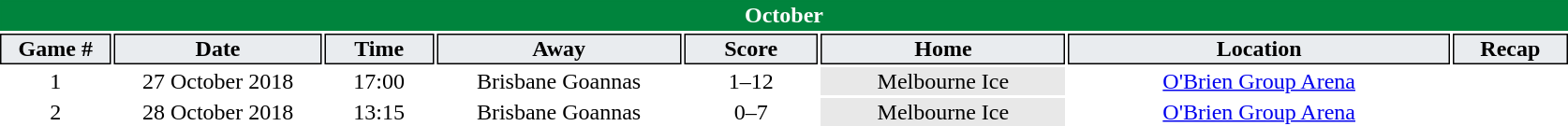<table class="toccolours" style="width:70em;text-align: center">
<tr>
<th colspan="8" style="background:#00843d;color:white;border:#00843d 1px solid">October</th>
</tr>
<tr>
<th style="background:#e9ecef;color:black;border:#000000 1px solid; width: 40px">Game #</th>
<th style="background:#e9ecef;color:black;border:#000000 1px solid; width: 80px">Date</th>
<th style="background:#e9ecef;color:black;border:#000000 1px solid; width: 40px">Time</th>
<th style="background:#e9ecef;color:black;border:#000000 1px solid; width: 95px">Away</th>
<th style="background:#e9ecef;color:black;border:#000000 1px solid; width: 50px">Score</th>
<th style="background:#e9ecef;color:black;border:#000000 1px solid; width: 95px">Home</th>
<th style="background:#e9ecef;color:black;border:#000000 1px solid; width: 150px">Location</th>
<th style="background:#e9ecef;color:black;border:#000000 1px solid; width: 40px">Recap</th>
</tr>
<tr>
<td>1</td>
<td>27 October 2018</td>
<td>17:00</td>
<td>Brisbane Goannas</td>
<td>1–12</td>
<td bgcolor="#e8e8e8">Melbourne Ice</td>
<td><a href='#'>O'Brien Group Arena</a></td>
<td></td>
</tr>
<tr>
<td>2</td>
<td>28 October 2018</td>
<td>13:15</td>
<td>Brisbane Goannas</td>
<td>0–7</td>
<td bgcolor="#e8e8e8">Melbourne Ice</td>
<td><a href='#'>O'Brien Group Arena</a></td>
<td></td>
</tr>
<tr>
</tr>
</table>
